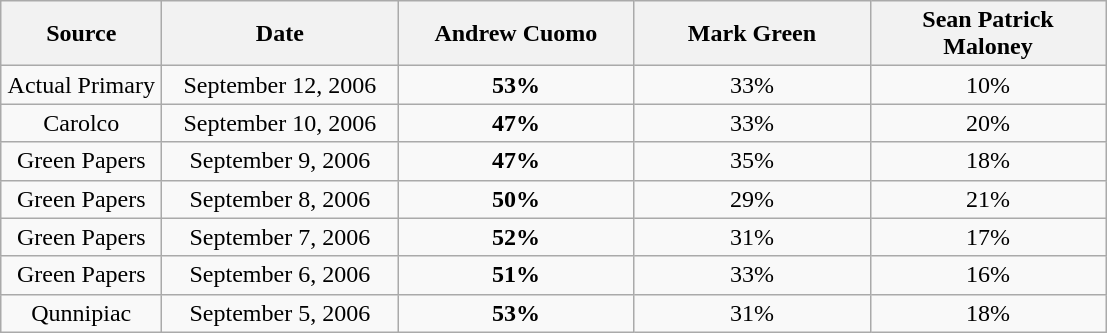<table class="wikitable">
<tr>
<th width=100px>Source</th>
<th width=150px>Date</th>
<th width=150px>Andrew Cuomo</th>
<th width=150px>Mark Green</th>
<th width=150px>Sean Patrick Maloney</th>
</tr>
<tr align="center">
<td>Actual Primary</td>
<td>September 12, 2006</td>
<td><strong>53%</strong></td>
<td>33%</td>
<td>10%</td>
</tr>
<tr align="center">
<td>Carolco</td>
<td>September 10, 2006</td>
<td><strong>47%</strong></td>
<td>33%</td>
<td>20%</td>
</tr>
<tr align="center">
<td>Green Papers</td>
<td>September 9, 2006</td>
<td><strong>47%</strong></td>
<td>35%</td>
<td>18%</td>
</tr>
<tr align="center">
<td>Green Papers</td>
<td>September 8, 2006</td>
<td><strong>50%</strong></td>
<td>29%</td>
<td>21%</td>
</tr>
<tr align="center">
<td>Green Papers</td>
<td>September 7, 2006</td>
<td><strong>52%</strong></td>
<td>31%</td>
<td>17%</td>
</tr>
<tr align="center">
<td>Green Papers</td>
<td>September 6, 2006</td>
<td><strong>51%</strong></td>
<td>33%</td>
<td>16%</td>
</tr>
<tr align="center">
<td>Qunnipiac</td>
<td>September 5, 2006</td>
<td><strong>53%</strong></td>
<td>31%</td>
<td>18%</td>
</tr>
</table>
